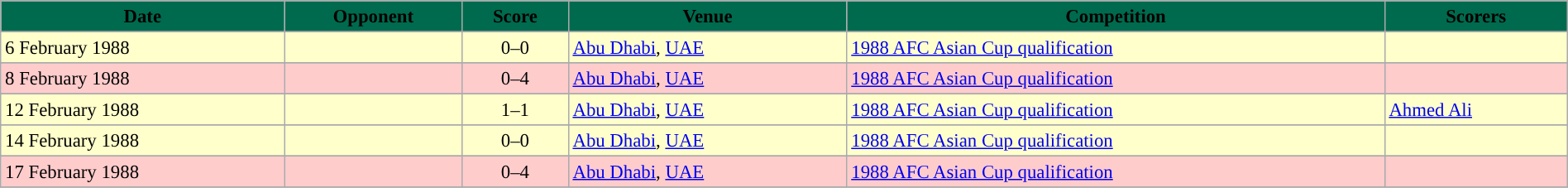<table class="wikitable" width=100% style="text-align:left;font-size:95%;">
<tr>
<th style="background:#006a4e;"><span>Date</span></th>
<th style="background:#006a4e;"><span>Opponent</span></th>
<th style="background:#006a4e;"><span>Score</span></th>
<th style="background:#006a4e;"><span>Venue</span></th>
<th style="background:#006a4e;"><span>Competition</span></th>
<th style="background:#006a4e;"><span>Scorers</span></th>
</tr>
<tr>
</tr>
<tr style="background:#ffc;">
<td>6 February 1988</td>
<td></td>
<td style="text-align: center">0–0</td>
<td> <a href='#'>Abu Dhabi</a>, <a href='#'>UAE</a></td>
<td><a href='#'>1988 AFC Asian Cup qualification</a></td>
<td></td>
</tr>
<tr>
</tr>
<tr style="background:#fcc;">
<td>8 February 1988</td>
<td></td>
<td style="text-align: center">0–4</td>
<td> <a href='#'>Abu Dhabi</a>, <a href='#'>UAE</a></td>
<td><a href='#'>1988 AFC Asian Cup qualification</a></td>
<td></td>
</tr>
<tr>
</tr>
<tr style="background:#ffc;">
<td>12 February 1988</td>
<td></td>
<td style="text-align: center">1–1</td>
<td> <a href='#'>Abu Dhabi</a>, <a href='#'>UAE</a></td>
<td><a href='#'>1988 AFC Asian Cup qualification</a></td>
<td><a href='#'>Ahmed Ali</a> </td>
</tr>
<tr>
</tr>
<tr style="background:#ffc;">
<td>14 February 1988</td>
<td></td>
<td style="text-align: center">0–0</td>
<td> <a href='#'>Abu Dhabi</a>, <a href='#'>UAE</a></td>
<td><a href='#'>1988 AFC Asian Cup qualification</a></td>
<td></td>
</tr>
<tr>
</tr>
<tr style="background:#fcc;">
<td>17 February 1988</td>
<td></td>
<td style="text-align: center">0–4</td>
<td> <a href='#'>Abu Dhabi</a>, <a href='#'>UAE</a></td>
<td><a href='#'>1988 AFC Asian Cup qualification</a></td>
<td></td>
</tr>
<tr>
</tr>
</table>
